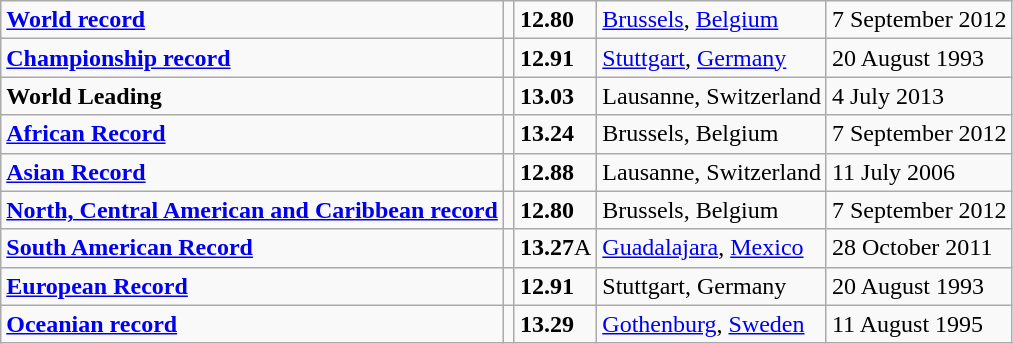<table class="wikitable">
<tr>
<td><strong><a href='#'>World record</a></strong></td>
<td></td>
<td><strong>12.80</strong></td>
<td> <a href='#'>Brussels</a>, <a href='#'>Belgium</a></td>
<td>7 September 2012</td>
</tr>
<tr>
<td><strong><a href='#'>Championship record</a></strong></td>
<td></td>
<td><strong>12.91</strong></td>
<td> <a href='#'>Stuttgart</a>, <a href='#'>Germany</a></td>
<td>20 August 1993</td>
</tr>
<tr>
<td><strong>World Leading</strong></td>
<td></td>
<td><strong>13.03</strong></td>
<td> Lausanne, Switzerland</td>
<td>4 July 2013</td>
</tr>
<tr>
<td><strong><a href='#'>African Record</a></strong></td>
<td></td>
<td><strong>13.24</strong></td>
<td> Brussels, Belgium</td>
<td>7 September 2012</td>
</tr>
<tr>
<td><strong><a href='#'>Asian Record</a></strong></td>
<td></td>
<td><strong>12.88</strong></td>
<td> Lausanne, Switzerland</td>
<td>11 July 2006</td>
</tr>
<tr>
<td><strong><a href='#'>North, Central American and Caribbean record</a></strong></td>
<td></td>
<td><strong>12.80</strong></td>
<td> Brussels, Belgium</td>
<td>7 September 2012</td>
</tr>
<tr>
<td><strong><a href='#'>South American Record</a></strong></td>
<td></td>
<td><strong>13.27</strong>A</td>
<td> <a href='#'>Guadalajara</a>, <a href='#'>Mexico</a></td>
<td>28 October 2011</td>
</tr>
<tr>
<td><strong><a href='#'>European Record</a></strong></td>
<td></td>
<td><strong>12.91</strong></td>
<td> Stuttgart, Germany</td>
<td>20 August 1993</td>
</tr>
<tr>
<td><strong><a href='#'>Oceanian record</a></strong></td>
<td></td>
<td><strong>13.29</strong></td>
<td> <a href='#'>Gothenburg</a>, <a href='#'>Sweden</a></td>
<td>11 August 1995</td>
</tr>
</table>
